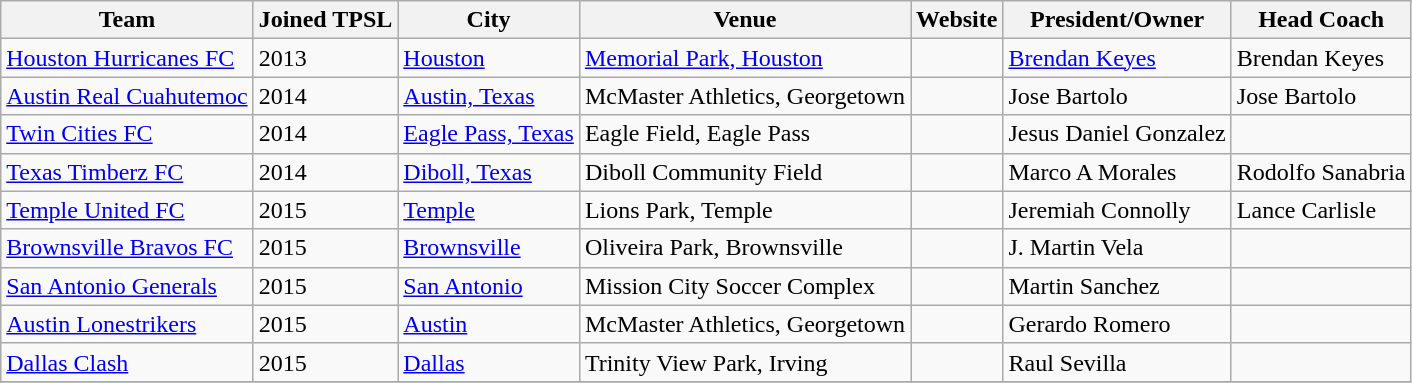<table class="wikitable sortable">
<tr>
<th>Team</th>
<th>Joined TPSL</th>
<th>City</th>
<th>Venue</th>
<th>Website</th>
<th>President/Owner</th>
<th>Head Coach</th>
</tr>
<tr>
<td><a href='#'>Houston Hurricanes FC</a></td>
<td>2013</td>
<td><a href='#'>Houston</a></td>
<td><a href='#'>Memorial Park, Houston</a></td>
<td></td>
<td> <a href='#'>Brendan Keyes</a></td>
<td>Brendan Keyes</td>
</tr>
<tr>
<td><a href='#'>Austin Real Cuahutemoc</a></td>
<td>2014</td>
<td><a href='#'>Austin, Texas</a></td>
<td>McMaster Athletics, Georgetown</td>
<td> </td>
<td>Jose Bartolo</td>
<td>Jose Bartolo</td>
</tr>
<tr>
<td><a href='#'>Twin Cities FC</a></td>
<td>2014</td>
<td><a href='#'>Eagle Pass, Texas</a></td>
<td>Eagle Field, Eagle Pass</td>
<td> </td>
<td>Jesus Daniel Gonzalez</td>
<td></td>
</tr>
<tr>
<td><a href='#'>Texas Timberz FC</a></td>
<td>2014</td>
<td><a href='#'>Diboll, Texas</a></td>
<td>Diboll Community Field</td>
<td> </td>
<td>Marco A Morales</td>
<td>Rodolfo Sanabria</td>
</tr>
<tr>
<td><a href='#'>Temple United FC</a></td>
<td>2015</td>
<td><a href='#'>Temple</a></td>
<td>Lions Park, Temple</td>
<td></td>
<td>Jeremiah Connolly</td>
<td> Lance Carlisle</td>
</tr>
<tr>
<td><a href='#'>Brownsville Bravos FC</a></td>
<td>2015</td>
<td><a href='#'>Brownsville</a></td>
<td>Oliveira Park, Brownsville</td>
<td></td>
<td>J. Martin Vela</td>
<td></td>
</tr>
<tr>
<td><a href='#'>San Antonio Generals</a></td>
<td>2015</td>
<td><a href='#'>San Antonio</a></td>
<td>Mission City Soccer Complex</td>
<td></td>
<td>Martin Sanchez</td>
<td></td>
</tr>
<tr>
<td><a href='#'>Austin Lonestrikers</a></td>
<td>2015</td>
<td><a href='#'>Austin</a></td>
<td>McMaster Athletics, Georgetown</td>
<td></td>
<td>Gerardo Romero</td>
<td></td>
</tr>
<tr>
<td><a href='#'>Dallas Clash</a></td>
<td>2015</td>
<td><a href='#'>Dallas</a></td>
<td>Trinity View Park, Irving</td>
<td></td>
<td>Raul Sevilla</td>
<td></td>
</tr>
<tr>
</tr>
</table>
